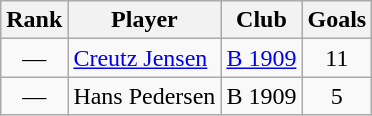<table class="wikitable" style="text-align:center">
<tr>
<th>Rank</th>
<th>Player</th>
<th>Club</th>
<th>Goals</th>
</tr>
<tr>
<td>—</td>
<td align="left"> <a href='#'>Creutz Jensen</a></td>
<td align="left"><a href='#'>B 1909</a></td>
<td>11</td>
</tr>
<tr>
<td>—</td>
<td align="left"> Hans Pedersen</td>
<td align="left">B 1909</td>
<td>5</td>
</tr>
</table>
